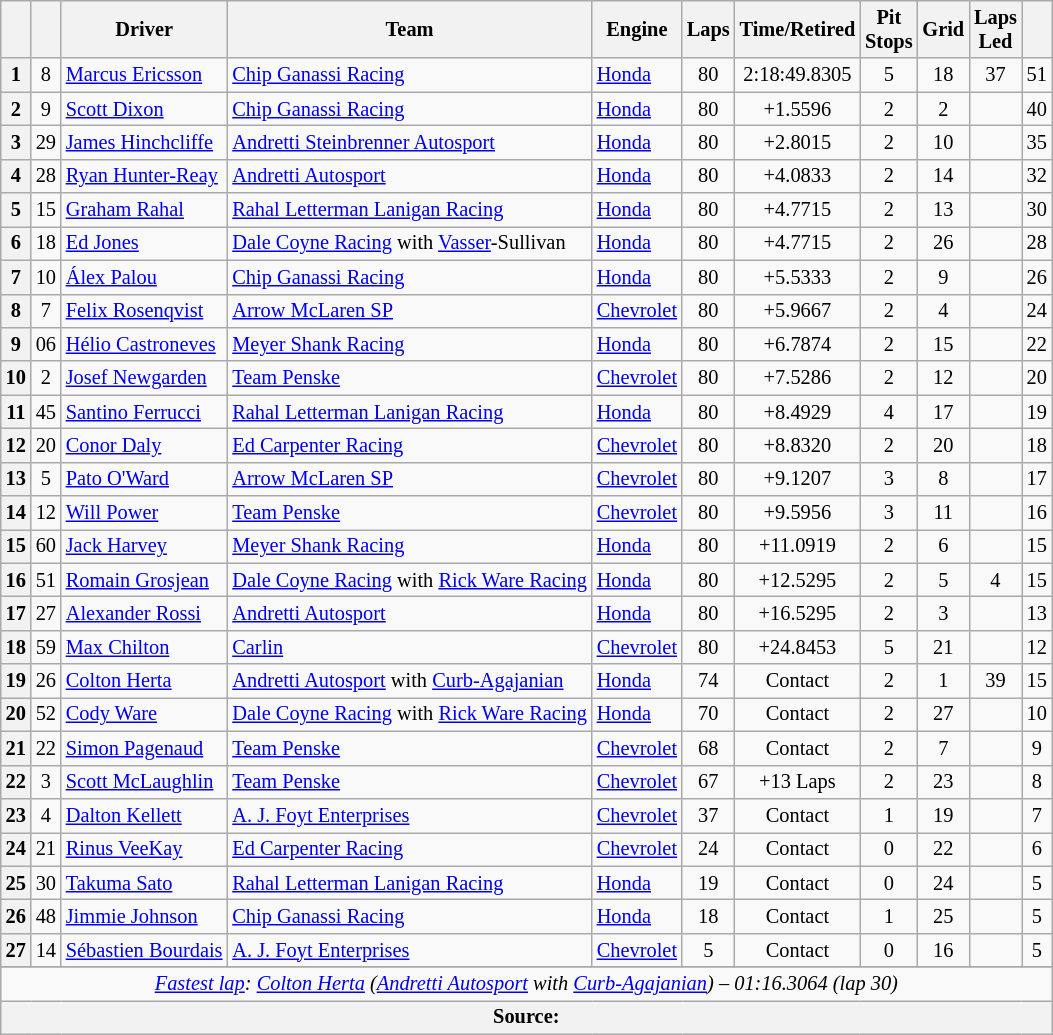<table class="wikitable sortable" style="font-size:85%;">
<tr>
<th scope="col"></th>
<th scope="col"></th>
<th scope="col">Driver</th>
<th scope="col">Team</th>
<th scope="col">Engine</th>
<th class="unsortable" scope="col">Laps</th>
<th class="unsortable" scope="col">Time/Retired</th>
<th scope="col">Pit<br>Stops</th>
<th scope="col">Grid</th>
<th scope="col">Laps<br>Led</th>
<th scope="col"></th>
</tr>
<tr>
<th>1</th>
<td align="center">8</td>
<td> <a href='#'>Marcus Ericsson</a></td>
<td><a href='#'>Chip Ganassi Racing</a></td>
<td><a href='#'>Honda</a></td>
<td align="center">80</td>
<td align="center">2:18:49.8305</td>
<td align="center">5</td>
<td align="center">18</td>
<td align="center">37</td>
<td align="center">51</td>
</tr>
<tr>
<th>2</th>
<td align="center">9</td>
<td> <a href='#'>Scott Dixon</a></td>
<td><a href='#'>Chip Ganassi Racing</a></td>
<td><a href='#'>Honda</a></td>
<td align="center">80</td>
<td align="center">+1.5596</td>
<td align="center">2</td>
<td align="center">2</td>
<td align="center"></td>
<td align="center">40</td>
</tr>
<tr>
<th>3</th>
<td align="center">29</td>
<td> <a href='#'>James Hinchcliffe</a></td>
<td><a href='#'>Andretti Steinbrenner Autosport</a></td>
<td><a href='#'>Honda</a></td>
<td align="center">80</td>
<td align="center">+2.8015</td>
<td align="center">2</td>
<td align="center">10</td>
<td align="center"></td>
<td align="center">35</td>
</tr>
<tr>
<th>4</th>
<td align="center">28</td>
<td> <a href='#'>Ryan Hunter-Reay</a></td>
<td><a href='#'>Andretti Autosport</a></td>
<td><a href='#'>Honda</a></td>
<td align="center">80</td>
<td align="center">+4.0833</td>
<td align="center">2</td>
<td align="center">14</td>
<td align="center"></td>
<td align="center">32</td>
</tr>
<tr>
<th>5</th>
<td align="center">15</td>
<td> <a href='#'>Graham Rahal</a></td>
<td><a href='#'>Rahal Letterman Lanigan Racing</a></td>
<td><a href='#'>Honda</a></td>
<td align="center">80</td>
<td align="center">+4.7715</td>
<td align="center">2</td>
<td align="center">13</td>
<td align="center"></td>
<td align="center">30</td>
</tr>
<tr>
<th>6</th>
<td align="center">18</td>
<td> <a href='#'>Ed Jones</a></td>
<td><a href='#'>Dale Coyne Racing</a> with <a href='#'>Vasser</a>-Sullivan</td>
<td><a href='#'>Honda</a></td>
<td align="center">80</td>
<td align="center">+4.7715</td>
<td align="center">2</td>
<td align="center">26</td>
<td align="center"></td>
<td align="center">28</td>
</tr>
<tr>
<th>7</th>
<td align="center">10</td>
<td> <a href='#'>Álex Palou</a></td>
<td><a href='#'>Chip Ganassi Racing</a></td>
<td><a href='#'>Honda</a></td>
<td align="center">80</td>
<td align="center">+5.5333</td>
<td align="center">2</td>
<td align="center">9</td>
<td align="center"></td>
<td align="center">26</td>
</tr>
<tr>
<th>8</th>
<td align="center">7</td>
<td> <a href='#'>Felix Rosenqvist</a></td>
<td><a href='#'>Arrow McLaren SP</a></td>
<td><a href='#'>Chevrolet</a></td>
<td align="center">80</td>
<td align="center">+5.9667</td>
<td align="center">2</td>
<td align="center">4</td>
<td align="center"></td>
<td align="center">24</td>
</tr>
<tr>
<th>9</th>
<td align="center">06</td>
<td> <a href='#'>Hélio Castroneves</a></td>
<td><a href='#'>Meyer Shank Racing</a></td>
<td><a href='#'>Honda</a></td>
<td align="center">80</td>
<td align="center">+6.7874</td>
<td align="center">2</td>
<td align="center">15</td>
<td align="center"></td>
<td align="center">22</td>
</tr>
<tr>
<th>10</th>
<td align="center">2</td>
<td> <a href='#'>Josef Newgarden</a></td>
<td><a href='#'>Team Penske</a></td>
<td><a href='#'>Chevrolet</a></td>
<td align="center">80</td>
<td align="center">+7.5286</td>
<td align="center">2</td>
<td align="center">12</td>
<td align="center"></td>
<td align="center">20</td>
</tr>
<tr>
<th>11</th>
<td align="center">45</td>
<td> <a href='#'>Santino Ferrucci</a></td>
<td><a href='#'>Rahal Letterman Lanigan Racing</a></td>
<td><a href='#'>Honda</a></td>
<td align="center">80</td>
<td align="center">+8.4929</td>
<td align="center">4</td>
<td align="center">17</td>
<td align="center"></td>
<td align="center">19</td>
</tr>
<tr>
<th>12</th>
<td align="center">20</td>
<td> <a href='#'>Conor Daly</a></td>
<td><a href='#'>Ed Carpenter Racing</a></td>
<td><a href='#'>Chevrolet</a></td>
<td align="center">80</td>
<td align="center">+8.8320</td>
<td align="center">2</td>
<td align="center">20</td>
<td align="center"></td>
<td align="center">18</td>
</tr>
<tr>
<th>13</th>
<td align="center">5</td>
<td> <a href='#'>Pato O'Ward</a></td>
<td><a href='#'>Arrow McLaren SP</a></td>
<td><a href='#'>Chevrolet</a></td>
<td align="center">80</td>
<td align="center">+9.1207</td>
<td align="center">3</td>
<td align="center">8</td>
<td align="center"></td>
<td align="center">17</td>
</tr>
<tr>
<th>14</th>
<td align="center">12</td>
<td> <a href='#'>Will Power</a></td>
<td><a href='#'>Team Penske</a></td>
<td><a href='#'>Chevrolet</a></td>
<td align="center">80</td>
<td align="center">+9.5956</td>
<td align="center">3</td>
<td align="center">11</td>
<td align="center"></td>
<td align="center">16</td>
</tr>
<tr>
<th>15</th>
<td align="center">60</td>
<td> <a href='#'>Jack Harvey</a></td>
<td><a href='#'>Meyer Shank Racing</a></td>
<td><a href='#'>Honda</a></td>
<td align="center">80</td>
<td align="center">+11.0919</td>
<td align="center">2</td>
<td align="center">6</td>
<td align="center"></td>
<td align="center">15</td>
</tr>
<tr>
<th>16</th>
<td align="center">51</td>
<td> <a href='#'>Romain Grosjean</a> <strong></strong></td>
<td><a href='#'>Dale Coyne Racing</a> with <a href='#'>Rick Ware Racing</a></td>
<td><a href='#'>Honda</a></td>
<td align="center">80</td>
<td align="center">+12.5295</td>
<td align="center">2</td>
<td align="center">5</td>
<td align="center">4</td>
<td align="center">15</td>
</tr>
<tr>
<th>17</th>
<td align="center">27</td>
<td> <a href='#'>Alexander Rossi</a></td>
<td><a href='#'>Andretti Autosport</a></td>
<td><a href='#'>Honda</a></td>
<td align="center">80</td>
<td align="center">+16.5295</td>
<td align="center">2</td>
<td align="center">3</td>
<td align="center"></td>
<td align="center">13</td>
</tr>
<tr>
<th>18</th>
<td align="center">59</td>
<td> <a href='#'>Max Chilton</a></td>
<td><a href='#'>Carlin</a></td>
<td><a href='#'>Chevrolet</a></td>
<td align="center">80</td>
<td align="center">+24.8453</td>
<td align="center">5</td>
<td align="center">21</td>
<td align="center"></td>
<td align="center">12</td>
</tr>
<tr>
<th>19</th>
<td align="center">26</td>
<td> <a href='#'>Colton Herta</a></td>
<td><a href='#'>Andretti Autosport</a> with <a href='#'>Curb-Agajanian</a></td>
<td><a href='#'>Honda</a></td>
<td align="center">74</td>
<td align="center">Contact</td>
<td align="center">2</td>
<td align="center">1</td>
<td align="center">39</td>
<td align="center">15</td>
</tr>
<tr>
<th>20</th>
<td align="center">52</td>
<td> <a href='#'>Cody Ware</a> <strong></strong></td>
<td><a href='#'>Dale Coyne Racing</a> with <a href='#'>Rick Ware Racing</a></td>
<td><a href='#'>Honda</a></td>
<td align="center">70</td>
<td align="center">Contact</td>
<td align="center">2</td>
<td align="center">27</td>
<td align="center"></td>
<td align="center">10</td>
</tr>
<tr>
<th>21</th>
<td align="center">22</td>
<td> <a href='#'>Simon Pagenaud</a></td>
<td><a href='#'>Team Penske</a></td>
<td><a href='#'>Chevrolet</a></td>
<td align="center">68</td>
<td align="center">Contact</td>
<td align="center">2</td>
<td align="center">7</td>
<td align="center"></td>
<td align="center">9</td>
</tr>
<tr>
<th>22</th>
<td align="center">3</td>
<td> <a href='#'>Scott McLaughlin</a> <strong></strong></td>
<td><a href='#'>Team Penske</a></td>
<td><a href='#'>Chevrolet</a></td>
<td align="center">67</td>
<td align="center">+13 Laps</td>
<td align="center">2</td>
<td align="center">23</td>
<td align="center"></td>
<td align="center">8</td>
</tr>
<tr>
<th>23</th>
<td align="center">4</td>
<td> <a href='#'>Dalton Kellett</a></td>
<td><a href='#'>A. J. Foyt Enterprises</a></td>
<td><a href='#'>Chevrolet</a></td>
<td align="center">37</td>
<td align="center">Contact</td>
<td align="center">1</td>
<td align="center">19</td>
<td align="center"></td>
<td align="center">7</td>
</tr>
<tr>
<th>24</th>
<td align="center">21</td>
<td> <a href='#'>Rinus VeeKay</a></td>
<td><a href='#'>Ed Carpenter Racing</a></td>
<td><a href='#'>Chevrolet</a></td>
<td align="center">24</td>
<td align="center">Contact</td>
<td align="center">0</td>
<td align="center">22</td>
<td align="center"></td>
<td align="center">6</td>
</tr>
<tr>
<th>25</th>
<td align="center">30</td>
<td> <a href='#'>Takuma Sato</a></td>
<td><a href='#'>Rahal Letterman Lanigan Racing</a></td>
<td><a href='#'>Honda</a></td>
<td align="center">19</td>
<td align="center">Contact</td>
<td align="center">0</td>
<td align="center">24</td>
<td align="center"></td>
<td align="center">5</td>
</tr>
<tr>
<th>26</th>
<td align="center">48</td>
<td> <a href='#'>Jimmie Johnson</a> <strong></strong></td>
<td><a href='#'>Chip Ganassi Racing</a></td>
<td><a href='#'>Honda</a></td>
<td align="center">18</td>
<td align="center">Contact</td>
<td align="center">1</td>
<td align="center">25</td>
<td align="center"></td>
<td align="center">5</td>
</tr>
<tr>
<th>27</th>
<td align="center">14</td>
<td> <a href='#'>Sébastien Bourdais</a></td>
<td><a href='#'>A. J. Foyt Enterprises</a></td>
<td><a href='#'>Chevrolet</a></td>
<td align="center">5</td>
<td align="center">Contact</td>
<td align="center">0</td>
<td align="center">16</td>
<td align="center"></td>
<td align="center">5</td>
</tr>
<tr>
</tr>
<tr class="sortbottom">
<td colspan="11" style="text-align:center"><em><a href='#'>Fastest lap</a>:  <a href='#'>Colton Herta</a> (<a href='#'>Andretti Autosport</a> with <a href='#'>Curb-Agajanian</a>) – 01:16.3064 (lap 30)</em></td>
</tr>
<tr class="sortbottom">
<th colspan="11">Source:</th>
</tr>
</table>
